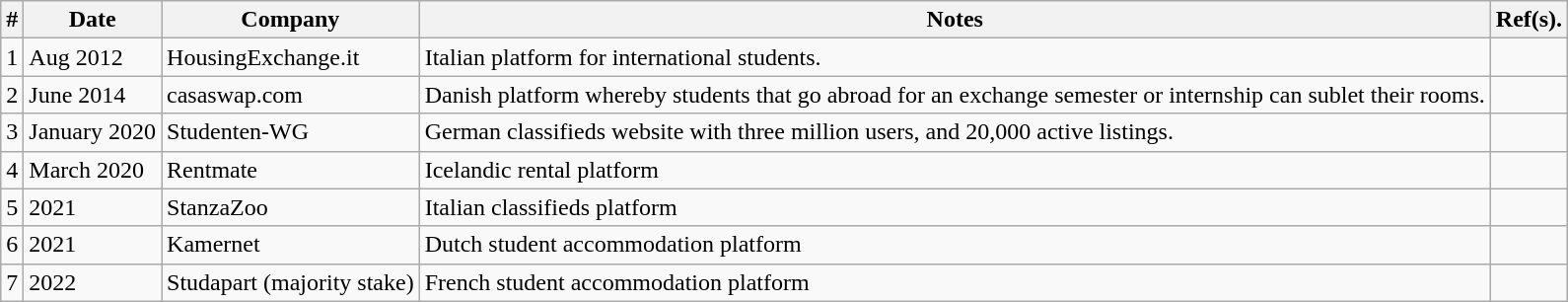<table class="wikitable">
<tr>
<th>#</th>
<th><strong>Date</strong></th>
<th><strong>Company</strong></th>
<th><strong>Notes</strong></th>
<th>Ref(s).</th>
</tr>
<tr>
<td>1</td>
<td>Aug 2012</td>
<td>HousingExchange.it</td>
<td>Italian platform for international students.</td>
<td></td>
</tr>
<tr>
<td>2</td>
<td>June 2014</td>
<td>casaswap.com</td>
<td>Danish platform whereby students that go abroad for an exchange semester or internship can sublet their rooms.</td>
<td></td>
</tr>
<tr>
<td>3</td>
<td>January 2020</td>
<td>Studenten-WG</td>
<td>German classifieds website with three million users, and 20,000 active listings.</td>
<td></td>
</tr>
<tr>
<td>4</td>
<td>March 2020</td>
<td>Rentmate</td>
<td>Icelandic rental platform</td>
<td></td>
</tr>
<tr>
<td>5</td>
<td>2021</td>
<td>StanzaZoo</td>
<td>Italian classifieds platform</td>
<td></td>
</tr>
<tr>
<td>6</td>
<td>2021</td>
<td>Kamernet</td>
<td>Dutch student accommodation platform</td>
<td></td>
</tr>
<tr>
<td>7</td>
<td>2022</td>
<td>Studapart (majority stake)</td>
<td>French student accommodation platform</td>
<td></td>
</tr>
</table>
